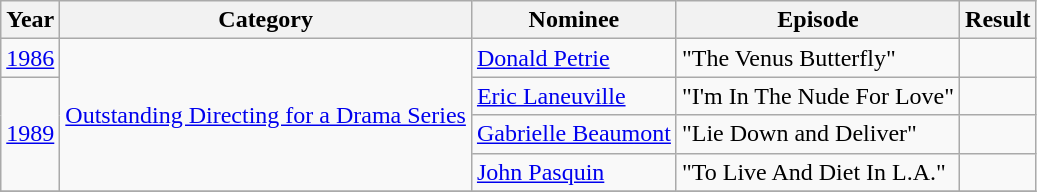<table class="wikitable">
<tr>
<th>Year</th>
<th>Category</th>
<th>Nominee</th>
<th>Episode</th>
<th>Result</th>
</tr>
<tr>
<td><a href='#'>1986</a></td>
<td rowspan="4"><a href='#'>Outstanding Directing for a Drama Series</a></td>
<td><a href='#'>Donald Petrie</a></td>
<td>"The Venus Butterfly"</td>
<td></td>
</tr>
<tr>
<td rowspan="3"><a href='#'>1989</a></td>
<td><a href='#'>Eric Laneuville</a></td>
<td>"I'm In The Nude For Love"</td>
<td></td>
</tr>
<tr>
<td><a href='#'>Gabrielle Beaumont</a></td>
<td>"Lie Down and Deliver"</td>
<td></td>
</tr>
<tr>
<td><a href='#'>John Pasquin</a></td>
<td>"To Live And Diet In L.A."</td>
<td></td>
</tr>
<tr>
</tr>
</table>
